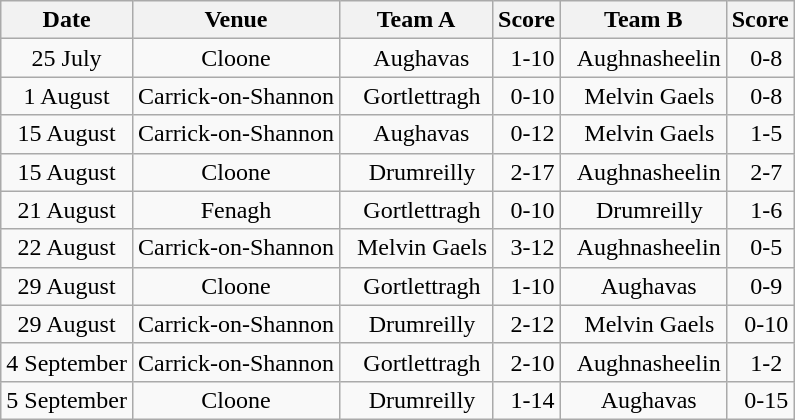<table class="wikitable">
<tr>
<th>Date</th>
<th>Venue</th>
<th>Team A</th>
<th>Score</th>
<th>Team B</th>
<th>Score</th>
</tr>
<tr align="center">
<td>25 July</td>
<td>Cloone</td>
<td>  Aughavas</td>
<td>  1-10</td>
<td>  Aughnasheelin</td>
<td>  0-8</td>
</tr>
<tr align="center">
<td>1 August</td>
<td>Carrick-on-Shannon</td>
<td>  Gortlettragh</td>
<td>  0-10</td>
<td>  Melvin Gaels</td>
<td>  0-8</td>
</tr>
<tr align="center">
<td>15 August</td>
<td>Carrick-on-Shannon</td>
<td>  Aughavas</td>
<td>  0-12</td>
<td>  Melvin Gaels</td>
<td>  1-5</td>
</tr>
<tr align="center">
<td>15 August</td>
<td>Cloone</td>
<td>  Drumreilly</td>
<td>  2-17</td>
<td>  Aughnasheelin</td>
<td>  2-7</td>
</tr>
<tr align="center">
<td>21 August</td>
<td>Fenagh</td>
<td>  Gortlettragh</td>
<td>  0-10</td>
<td>  Drumreilly</td>
<td>  1-6</td>
</tr>
<tr align="center">
<td>22 August</td>
<td>Carrick-on-Shannon</td>
<td>  Melvin Gaels</td>
<td>  3-12</td>
<td>  Aughnasheelin</td>
<td>  0-5</td>
</tr>
<tr align="center">
<td>29 August</td>
<td>Cloone</td>
<td>  Gortlettragh</td>
<td>  1-10</td>
<td>  Aughavas</td>
<td>  0-9</td>
</tr>
<tr align="center">
<td>29 August</td>
<td>Carrick-on-Shannon</td>
<td>  Drumreilly</td>
<td>  2-12</td>
<td>  Melvin Gaels</td>
<td>  0-10</td>
</tr>
<tr align="center">
<td>4 September</td>
<td>Carrick-on-Shannon</td>
<td>  Gortlettragh</td>
<td>  2-10</td>
<td>  Aughnasheelin</td>
<td>  1-2</td>
</tr>
<tr align="center">
<td>5 September</td>
<td>Cloone</td>
<td>  Drumreilly</td>
<td>  1-14</td>
<td>  Aughavas</td>
<td>  0-15</td>
</tr>
</table>
